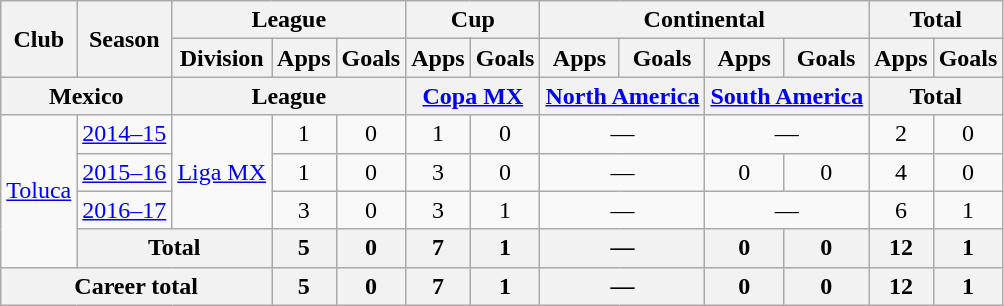<table class="wikitable" style="text-align:center">
<tr>
<th rowspan="2">Club</th>
<th rowspan="2">Season</th>
<th colspan="3">League</th>
<th colspan="2">Cup</th>
<th colspan="4">Continental</th>
<th colspan="2">Total</th>
</tr>
<tr>
<th>Division</th>
<th>Apps</th>
<th>Goals</th>
<th>Apps</th>
<th>Goals</th>
<th>Apps</th>
<th>Goals</th>
<th>Apps</th>
<th>Goals</th>
<th>Apps</th>
<th>Goals</th>
</tr>
<tr>
<th colspan="2">Mexico</th>
<th colspan="3">League</th>
<th colspan="2"><a href='#'>Copa MX</a></th>
<th colspan="2"><a href='#'>North America</a></th>
<th colspan="2"><a href='#'>South America</a></th>
<th colspan="2">Total</th>
</tr>
<tr>
<td rowspan="4"><a href='#'>Toluca</a></td>
<td><a href='#'>2014–15</a></td>
<td rowspan="3"><a href='#'>Liga MX</a></td>
<td>1</td>
<td>0</td>
<td>1</td>
<td>0</td>
<td colspan="2">—</td>
<td colspan="2">—</td>
<td>2</td>
<td>0</td>
</tr>
<tr>
<td><a href='#'>2015–16</a></td>
<td>1</td>
<td>0</td>
<td>3</td>
<td>0</td>
<td colspan="2">—</td>
<td>0</td>
<td>0</td>
<td>4</td>
<td>0</td>
</tr>
<tr>
<td><a href='#'>2016–17</a></td>
<td>3</td>
<td>0</td>
<td>3</td>
<td>1</td>
<td colspan="2">—</td>
<td colspan="2">—</td>
<td>6</td>
<td>1</td>
</tr>
<tr>
<th colspan="2">Total</th>
<th>5</th>
<th>0</th>
<th>7</th>
<th>1</th>
<th colspan="2">—</th>
<th>0</th>
<th>0</th>
<th>12</th>
<th>1</th>
</tr>
<tr>
<th colspan="3">Career total</th>
<th>5</th>
<th>0</th>
<th>7</th>
<th>1</th>
<th colspan="2">—</th>
<th>0</th>
<th>0</th>
<th>12</th>
<th>1</th>
</tr>
</table>
